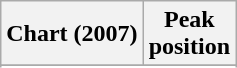<table class="wikitable plainrowheaders sortable" style="text-align:center">
<tr>
<th scope="col">Chart (2007)</th>
<th scope="col">Peak<br>position</th>
</tr>
<tr>
</tr>
<tr>
</tr>
</table>
